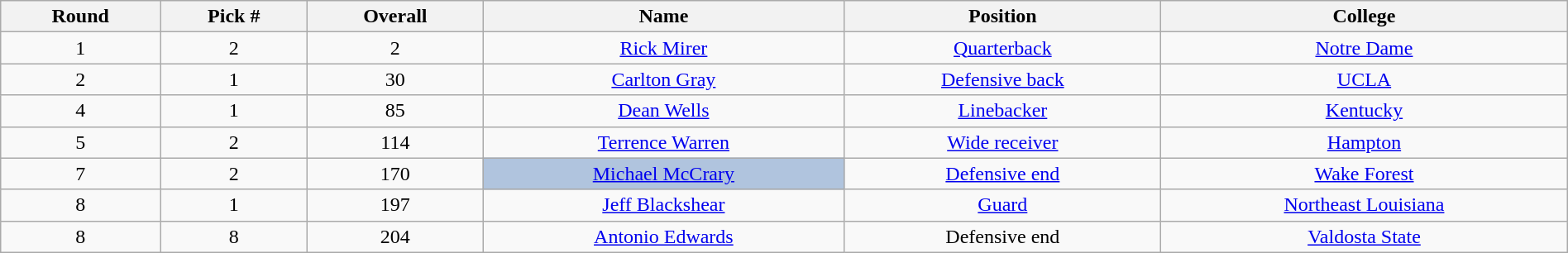<table class="wikitable sortable sortable" style="width: 100%; text-align:center">
<tr>
<th>Round</th>
<th>Pick #</th>
<th>Overall</th>
<th>Name</th>
<th>Position</th>
<th>College</th>
</tr>
<tr>
<td>1</td>
<td>2</td>
<td>2</td>
<td><a href='#'>Rick Mirer</a></td>
<td><a href='#'>Quarterback</a></td>
<td><a href='#'>Notre Dame</a></td>
</tr>
<tr>
<td>2</td>
<td>1</td>
<td>30</td>
<td><a href='#'>Carlton Gray</a></td>
<td><a href='#'>Defensive back</a></td>
<td><a href='#'>UCLA</a></td>
</tr>
<tr>
<td>4</td>
<td>1</td>
<td>85</td>
<td><a href='#'>Dean Wells</a></td>
<td><a href='#'>Linebacker</a></td>
<td><a href='#'>Kentucky</a></td>
</tr>
<tr>
<td>5</td>
<td>2</td>
<td>114</td>
<td><a href='#'>Terrence Warren</a></td>
<td><a href='#'>Wide receiver</a></td>
<td><a href='#'>Hampton</a></td>
</tr>
<tr>
<td>7</td>
<td>2</td>
<td>170</td>
<td bgcolor=lightsteelblue><a href='#'>Michael McCrary</a></td>
<td><a href='#'>Defensive end</a></td>
<td><a href='#'>Wake Forest</a></td>
</tr>
<tr>
<td>8</td>
<td>1</td>
<td>197</td>
<td><a href='#'>Jeff Blackshear</a></td>
<td><a href='#'>Guard</a></td>
<td><a href='#'>Northeast Louisiana</a></td>
</tr>
<tr>
<td>8</td>
<td>8</td>
<td>204</td>
<td><a href='#'>Antonio Edwards</a></td>
<td>Defensive end</td>
<td><a href='#'>Valdosta State</a></td>
</tr>
</table>
